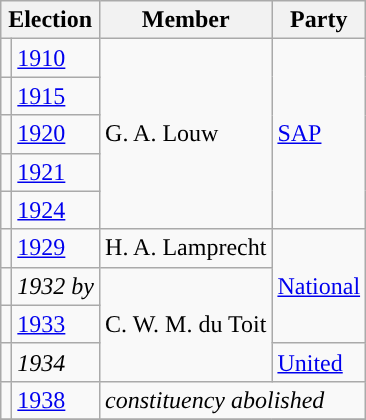<table class="wikitable">
<tr>
<th colspan="2">Election</th>
<th>Member</th>
<th>Party</th>
</tr>
<tr>
<td style="background-color: "></td>
<td><a href='#'>1910</a></td>
<td rowspan="5">G. A. Louw</td>
<td rowspan="5"><a href='#'>SAP</a></td>
</tr>
<tr>
<td style="background-color: "></td>
<td><a href='#'>1915</a></td>
</tr>
<tr>
<td style="background-color: "></td>
<td><a href='#'>1920</a></td>
</tr>
<tr>
<td style="background-color: "></td>
<td><a href='#'>1921</a></td>
</tr>
<tr>
<td style="background-color: "></td>
<td><a href='#'>1924</a></td>
</tr>
<tr>
<td style="background-color: "></td>
<td><a href='#'>1929</a></td>
<td>H. A. Lamprecht</td>
<td rowspan="3"><a href='#'>National</a></td>
</tr>
<tr>
<td style="background-color: "></td>
<td><em>1932 by</em></td>
<td rowspan="3">C. W. M. du Toit</td>
</tr>
<tr>
<td style="background-color: "></td>
<td><a href='#'>1933</a></td>
</tr>
<tr>
<td style="background-color: "></td>
<td><em>1934</em></td>
<td><a href='#'>United</a></td>
</tr>
<tr>
<td style="background-color: "></td>
<td><a href='#'>1938</a></td>
<td colspan="2"><em>constituency abolished</em></td>
</tr>
<tr>
</tr>
</table>
